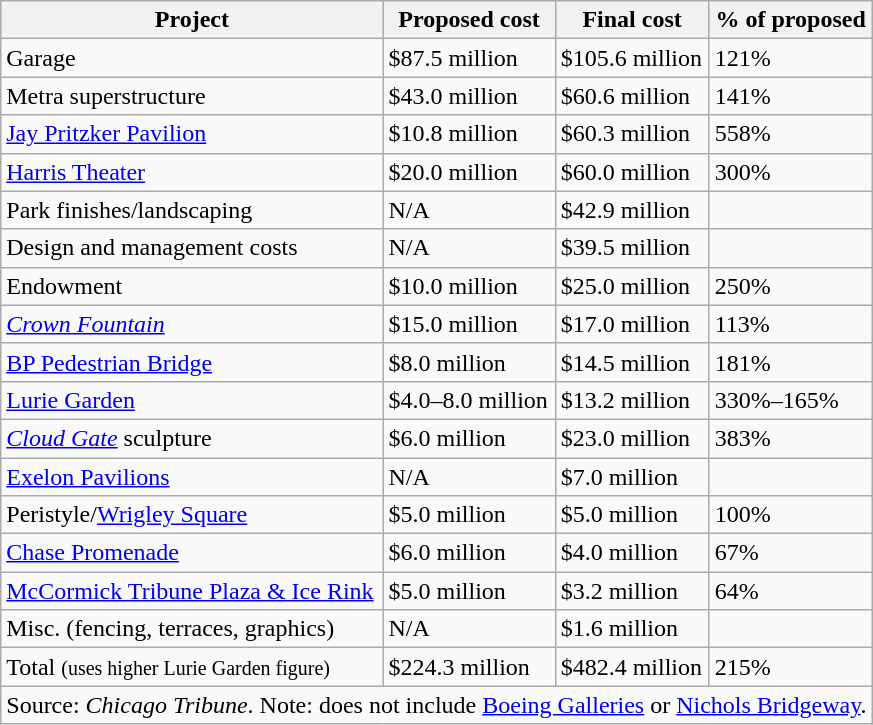<table class="wikitable">
<tr>
<th>Project</th>
<th>Proposed cost</th>
<th>Final cost</th>
<th>% of proposed</th>
</tr>
<tr>
<td>Garage</td>
<td>$87.5 million</td>
<td>$105.6 million</td>
<td>121%</td>
</tr>
<tr>
<td>Metra superstructure</td>
<td>$43.0 million</td>
<td>$60.6 million</td>
<td>141%</td>
</tr>
<tr>
<td><a href='#'>Jay Pritzker Pavilion</a></td>
<td>$10.8 million</td>
<td>$60.3 million</td>
<td>558%</td>
</tr>
<tr>
<td><a href='#'>Harris Theater</a></td>
<td>$20.0 million</td>
<td>$60.0 million</td>
<td>300%</td>
</tr>
<tr>
<td>Park finishes/landscaping</td>
<td>N/A</td>
<td>$42.9 million</td>
<td></td>
</tr>
<tr>
<td>Design and management costs</td>
<td>N/A</td>
<td>$39.5 million</td>
<td></td>
</tr>
<tr>
<td>Endowment</td>
<td>$10.0 million</td>
<td>$25.0 million</td>
<td>250%</td>
</tr>
<tr>
<td><em><a href='#'>Crown Fountain</a></em></td>
<td>$15.0 million</td>
<td>$17.0 million</td>
<td>113%</td>
</tr>
<tr>
<td><a href='#'>BP Pedestrian Bridge</a></td>
<td>$8.0 million</td>
<td>$14.5 million</td>
<td>181%</td>
</tr>
<tr>
<td><a href='#'>Lurie Garden</a></td>
<td>$4.0–8.0 million</td>
<td>$13.2 million</td>
<td>330%–165%</td>
</tr>
<tr>
<td><em><a href='#'>Cloud Gate</a></em> sculpture</td>
<td>$6.0 million</td>
<td>$23.0 million</td>
<td>383%</td>
</tr>
<tr>
<td><a href='#'>Exelon Pavilions</a></td>
<td>N/A</td>
<td>$7.0 million</td>
<td></td>
</tr>
<tr>
<td>Peristyle/<a href='#'>Wrigley Square</a></td>
<td>$5.0 million</td>
<td>$5.0 million</td>
<td>100%</td>
</tr>
<tr>
<td><a href='#'>Chase Promenade</a></td>
<td>$6.0 million</td>
<td>$4.0 million</td>
<td>67%</td>
</tr>
<tr>
<td><a href='#'>McCormick Tribune Plaza & Ice Rink</a></td>
<td>$5.0 million</td>
<td>$3.2 million</td>
<td>64%</td>
</tr>
<tr>
<td>Misc. (fencing, terraces, graphics)</td>
<td>N/A</td>
<td>$1.6 million</td>
<td></td>
</tr>
<tr>
<td>Total <small>(uses higher Lurie Garden figure)</small></td>
<td>$224.3 million</td>
<td>$482.4 million</td>
<td>215%</td>
</tr>
<tr>
<td colspan="4" center;>Source: <em>Chicago Tribune</em>. Note: does not include <a href='#'>Boeing Galleries</a> or <a href='#'>Nichols Bridgeway</a>.</td>
</tr>
</table>
